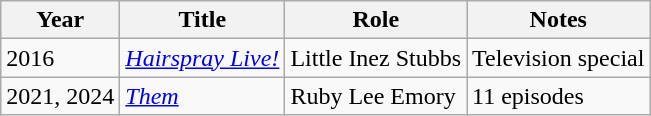<table class="wikitable sortable">
<tr>
<th>Year</th>
<th>Title</th>
<th>Role</th>
<th class="unsortable">Notes</th>
</tr>
<tr>
<td>2016</td>
<td><em><a href='#'>Hairspray Live!</a></em></td>
<td>Little Inez Stubbs</td>
<td>Television special</td>
</tr>
<tr>
<td>2021, 2024</td>
<td><em><a href='#'>Them</a></em></td>
<td>Ruby Lee Emory</td>
<td>11 episodes</td>
</tr>
</table>
